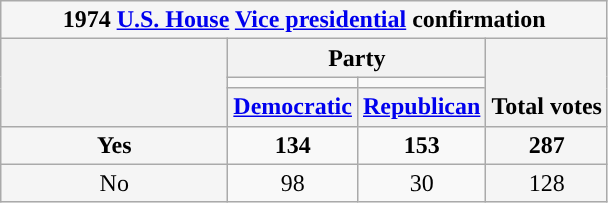<table class=wikitable style="text-align:center">
<tr>
<th colspan=6 style="background:#f5f5f5">1974 <a href='#'>U.S. House</a> <a href='#'>Vice presidential</a> confirmation</th>
</tr>
<tr style="vertical-align:bottom;">
<th rowspan=3 style="width: 9em;"><br></th>
<th colspan=2>Party</th>
<th rowspan=3>Total votes</th>
</tr>
<tr style="height:5px">
<td style="background-color:"></td>
<td style="background-color:"></td>
</tr>
<tr style="vertical-align:bottom;">
<th><a href='#'>Democratic</a></th>
<th><a href='#'>Republican</a></th>
</tr>
<tr>
<td style="background:#f5f5f5"><strong>Yes</strong></td>
<td><strong>134</strong></td>
<td><strong>153</strong></td>
<td style="background:#f5f5f5"><strong>287</strong></td>
</tr>
<tr>
<td style="background:#f5f5f5">No</td>
<td>98</td>
<td>30</td>
<td style="background:#f5f5f5">128</td>
</tr>
</table>
